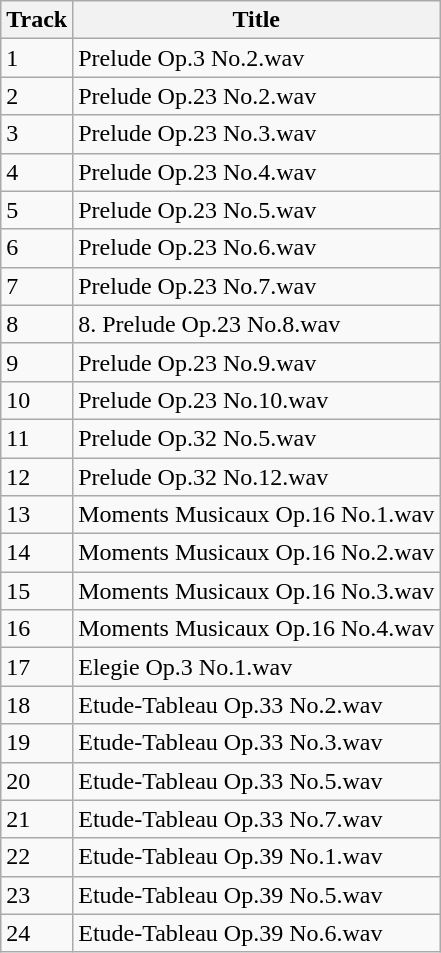<table class="wikitable mw-collapsible">
<tr>
<th>Track</th>
<th>Title</th>
</tr>
<tr>
<td>1</td>
<td>Prelude Op.3 No.2.wav</td>
</tr>
<tr>
<td>2</td>
<td>Prelude Op.23 No.2.wav</td>
</tr>
<tr>
<td>3</td>
<td>Prelude Op.23 No.3.wav</td>
</tr>
<tr>
<td>4</td>
<td>Prelude Op.23 No.4.wav</td>
</tr>
<tr>
<td>5</td>
<td>Prelude Op.23 No.5.wav</td>
</tr>
<tr>
<td>6</td>
<td>Prelude Op.23 No.6.wav</td>
</tr>
<tr>
<td>7</td>
<td>Prelude Op.23 No.7.wav</td>
</tr>
<tr>
<td>8</td>
<td>8. Prelude Op.23 No.8.wav</td>
</tr>
<tr>
<td>9</td>
<td>Prelude Op.23 No.9.wav</td>
</tr>
<tr>
<td>10</td>
<td>Prelude Op.23 No.10.wav</td>
</tr>
<tr>
<td>11</td>
<td>Prelude Op.32 No.5.wav</td>
</tr>
<tr>
<td>12</td>
<td>Prelude Op.32 No.12.wav</td>
</tr>
<tr>
<td>13</td>
<td>Moments Musicaux Op.16 No.1.wav</td>
</tr>
<tr>
<td>14</td>
<td>Moments Musicaux Op.16 No.2.wav</td>
</tr>
<tr>
<td>15</td>
<td>Moments Musicaux Op.16 No.3.wav</td>
</tr>
<tr>
<td>16</td>
<td>Moments Musicaux Op.16 No.4.wav</td>
</tr>
<tr>
<td>17</td>
<td>Elegie Op.3 No.1.wav</td>
</tr>
<tr>
<td>18</td>
<td>Etude-Tableau Op.33 No.2.wav</td>
</tr>
<tr>
<td>19</td>
<td>Etude-Tableau Op.33 No.3.wav</td>
</tr>
<tr>
<td>20</td>
<td>Etude-Tableau Op.33 No.5.wav</td>
</tr>
<tr>
<td>21</td>
<td>Etude-Tableau Op.33 No.7.wav</td>
</tr>
<tr>
<td>22</td>
<td>Etude-Tableau Op.39 No.1.wav</td>
</tr>
<tr>
<td>23</td>
<td>Etude-Tableau Op.39 No.5.wav</td>
</tr>
<tr>
<td>24</td>
<td>Etude-Tableau Op.39 No.6.wav</td>
</tr>
</table>
